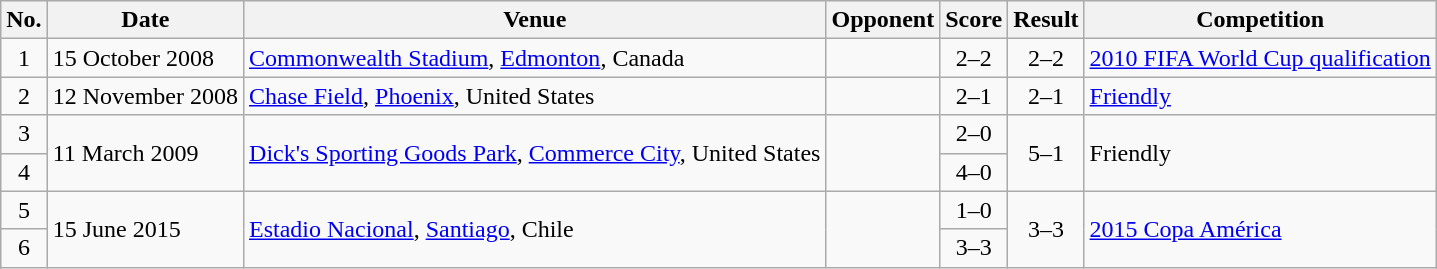<table class="wikitable sortable">
<tr>
<th scope="col">No.</th>
<th scope="col">Date</th>
<th scope="col">Venue</th>
<th scope="col">Opponent</th>
<th scope="col">Score</th>
<th scope="col">Result</th>
<th scope="col">Competition</th>
</tr>
<tr>
<td align="center">1</td>
<td>15 October 2008</td>
<td><a href='#'>Commonwealth Stadium</a>, <a href='#'>Edmonton</a>, Canada</td>
<td></td>
<td align="center">2–2</td>
<td align="center">2–2</td>
<td><a href='#'>2010 FIFA World Cup qualification</a></td>
</tr>
<tr>
<td align="center">2</td>
<td>12 November 2008</td>
<td><a href='#'>Chase Field</a>, <a href='#'>Phoenix</a>, United States</td>
<td></td>
<td align="center">2–1</td>
<td align="center">2–1</td>
<td><a href='#'>Friendly</a></td>
</tr>
<tr>
<td align="center">3</td>
<td rowspan="2">11 March 2009</td>
<td rowspan="2"><a href='#'>Dick's Sporting Goods Park</a>, <a href='#'>Commerce City</a>, United States</td>
<td rowspan="2"></td>
<td align="center">2–0</td>
<td rowspan="2" style="text-align:center;">5–1</td>
<td rowspan="2">Friendly</td>
</tr>
<tr>
<td align="center">4</td>
<td align="center">4–0</td>
</tr>
<tr>
<td align="center">5</td>
<td rowspan="2">15 June 2015</td>
<td rowspan="2"><a href='#'>Estadio Nacional</a>, <a href='#'>Santiago</a>, Chile</td>
<td rowspan="2"></td>
<td align="center">1–0</td>
<td rowspan="2" style="text-align:center;">3–3</td>
<td rowspan="2"><a href='#'>2015 Copa América</a></td>
</tr>
<tr>
<td align="center">6</td>
<td align="center">3–3</td>
</tr>
</table>
